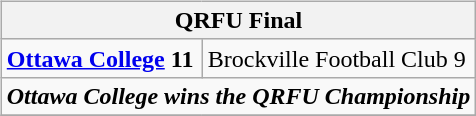<table cellspacing="10">
<tr>
<td valign="top"><br><table class="wikitable">
<tr>
<th bgcolor="#DDDDDD" colspan="4"><strong>QRFU Final</strong></th>
</tr>
<tr>
<td><strong><a href='#'>Ottawa College</a> 11</strong></td>
<td>Brockville Football Club 9</td>
</tr>
<tr>
<td align="center" colspan="4"><strong><em>Ottawa College wins the QRFU Championship</em></strong></td>
</tr>
<tr>
</tr>
</table>
</td>
</tr>
</table>
